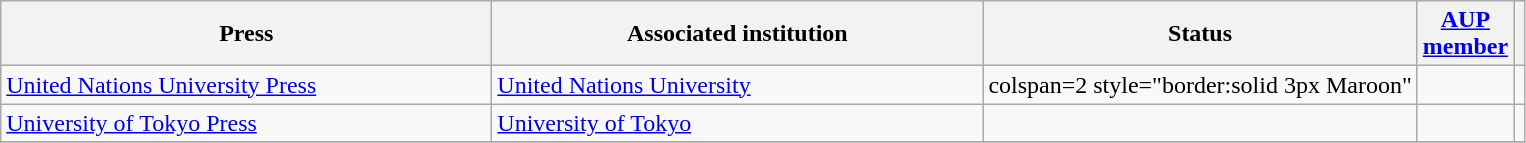<table class="wikitable sortable">
<tr>
<th style="width:20em">Press</th>
<th style="width:20em">Associated institution</th>
<th>Status</th>
<th><a href='#'>AUP<br>member</a></th>
<th></th>
</tr>
<tr>
<td><a href='#'>United Nations University Press</a></td>
<td><a href='#'>United Nations University</a></td>
<td>colspan=2 style="border:solid 3px Maroon"  </td>
<td></td>
</tr>
<tr>
<td><a href='#'>University of Tokyo Press</a></td>
<td><a href='#'>University of Tokyo</a></td>
<td></td>
<td></td>
<td></td>
</tr>
<tr>
</tr>
</table>
